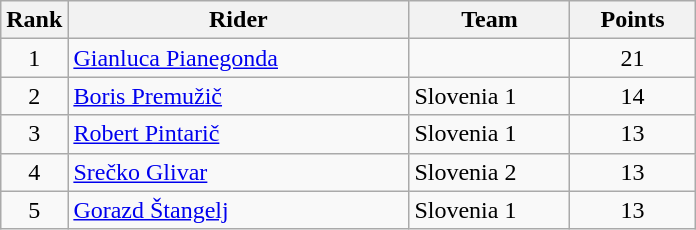<table class="wikitable">
<tr>
<th>Rank</th>
<th>Rider</th>
<th>Team</th>
<th>Points</th>
</tr>
<tr>
<td align=center>1</td>
<td width=220> <a href='#'>Gianluca Pianegonda</a> </td>
<td width=100></td>
<td width=76 align=center>21</td>
</tr>
<tr>
<td align=center>2</td>
<td> <a href='#'>Boris Premužič</a> </td>
<td>Slovenia 1</td>
<td align=center>14</td>
</tr>
<tr>
<td align=center>3</td>
<td> <a href='#'>Robert Pintarič</a></td>
<td>Slovenia 1</td>
<td align=center>13</td>
</tr>
<tr>
<td align=center>4</td>
<td> <a href='#'>Srečko Glivar</a></td>
<td>Slovenia 2</td>
<td align=center>13</td>
</tr>
<tr>
<td align=center>5</td>
<td> <a href='#'>Gorazd Štangelj</a> </td>
<td>Slovenia 1</td>
<td align=center>13</td>
</tr>
</table>
